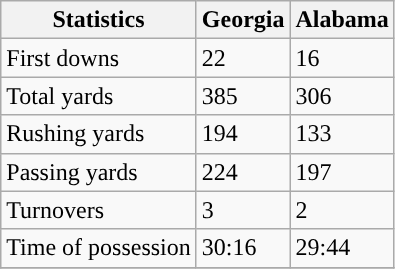<table class="wikitable" style="float: left;">
<tr>
<th>Statistics</th>
<th>Georgia</th>
<th>Alabama</th>
</tr>
<tr>
<td>First downs</td>
<td>22</td>
<td>16</td>
</tr>
<tr>
<td>Total yards</td>
<td>385</td>
<td>306</td>
</tr>
<tr>
<td>Rushing yards</td>
<td>194</td>
<td>133</td>
</tr>
<tr>
<td>Passing yards</td>
<td>224</td>
<td>197</td>
</tr>
<tr>
<td>Turnovers</td>
<td>3</td>
<td>2</td>
</tr>
<tr>
<td>Time of possession</td>
<td>30:16</td>
<td>29:44</td>
</tr>
<tr>
</tr>
</table>
